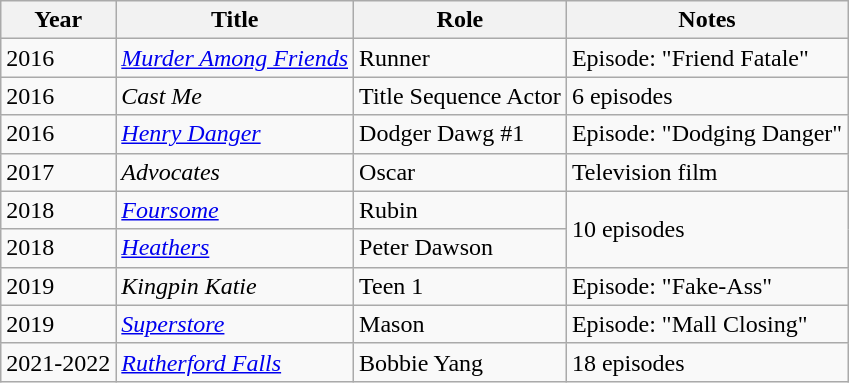<table class="wikitable sortable">
<tr>
<th>Year</th>
<th>Title</th>
<th>Role</th>
<th>Notes</th>
</tr>
<tr>
<td>2016</td>
<td><a href='#'><em>Murder Among Friends</em></a></td>
<td>Runner</td>
<td>Episode: "Friend Fatale"</td>
</tr>
<tr>
<td>2016</td>
<td><em>Cast Me</em></td>
<td>Title Sequence Actor</td>
<td>6 episodes</td>
</tr>
<tr>
<td>2016</td>
<td><em><a href='#'>Henry Danger</a></em></td>
<td>Dodger Dawg #1</td>
<td>Episode: "Dodging Danger"</td>
</tr>
<tr>
<td>2017</td>
<td><em>Advocates</em></td>
<td>Oscar</td>
<td>Television film</td>
</tr>
<tr>
<td>2018</td>
<td><a href='#'><em>Foursome</em></a></td>
<td>Rubin</td>
<td rowspan="2">10 episodes</td>
</tr>
<tr>
<td>2018</td>
<td><a href='#'><em>Heathers</em></a></td>
<td>Peter Dawson</td>
</tr>
<tr>
<td>2019</td>
<td><em>Kingpin Katie</em></td>
<td>Teen 1</td>
<td>Episode: "Fake-Ass"</td>
</tr>
<tr>
<td>2019</td>
<td><a href='#'><em>Superstore</em></a></td>
<td>Mason</td>
<td>Episode: "Mall Closing"</td>
</tr>
<tr>
<td>2021-2022</td>
<td><em><a href='#'>Rutherford Falls</a></em></td>
<td>Bobbie Yang</td>
<td>18 episodes</td>
</tr>
</table>
